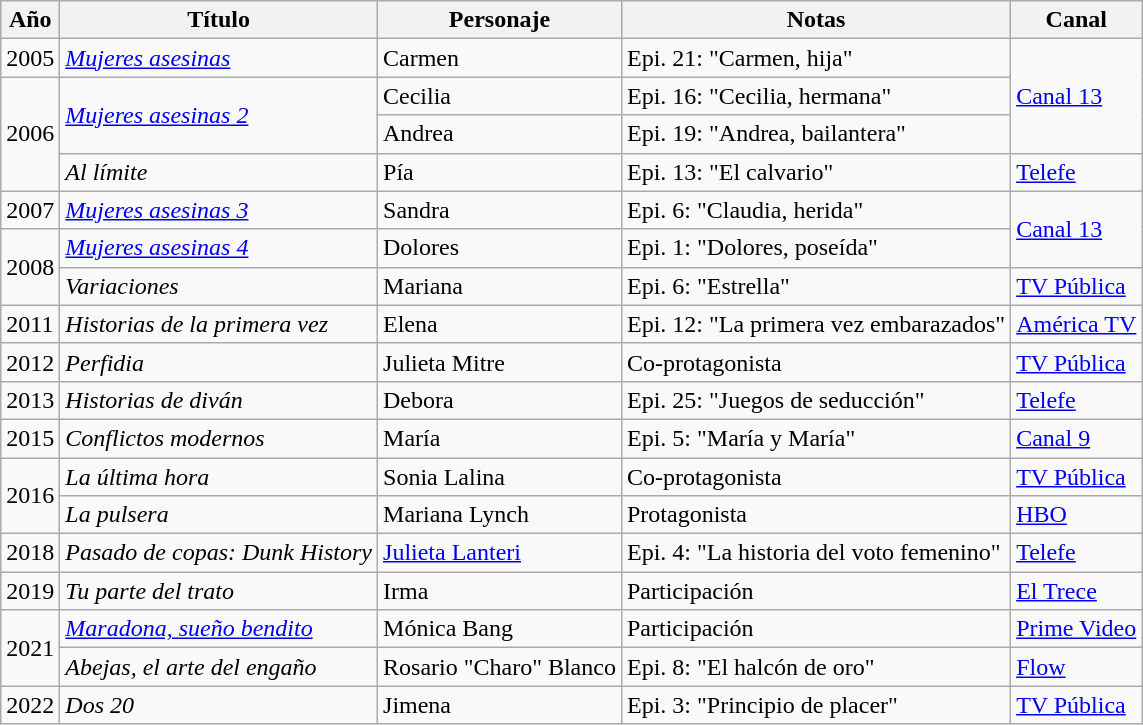<table class="wikitable">
<tr>
<th>Año</th>
<th>Título</th>
<th>Personaje</th>
<th>Notas</th>
<th>Canal</th>
</tr>
<tr>
<td>2005</td>
<td><em><a href='#'>Mujeres asesinas</a></em></td>
<td>Carmen</td>
<td>Epi. 21: "Carmen, hija"</td>
<td rowspan="3"><a href='#'>Canal 13</a></td>
</tr>
<tr>
<td rowspan="3">2006</td>
<td rowspan="2"><em><a href='#'>Mujeres asesinas 2</a></em></td>
<td>Cecilia</td>
<td>Epi. 16: "Cecilia, hermana"</td>
</tr>
<tr>
<td>Andrea</td>
<td>Epi. 19: "Andrea, bailantera"</td>
</tr>
<tr>
<td><em>Al límite</em></td>
<td>Pía</td>
<td>Epi. 13: "El calvario"</td>
<td><a href='#'>Telefe</a></td>
</tr>
<tr>
<td>2007</td>
<td><em><a href='#'>Mujeres asesinas 3</a></em></td>
<td>Sandra</td>
<td>Epi. 6: "Claudia, herida"</td>
<td rowspan="2"><a href='#'>Canal 13</a></td>
</tr>
<tr>
<td rowspan="2">2008</td>
<td><em><a href='#'>Mujeres asesinas 4</a></em></td>
<td>Dolores</td>
<td>Epi. 1: "Dolores, poseída"</td>
</tr>
<tr>
<td><em>Variaciones</em></td>
<td>Mariana</td>
<td>Epi. 6: "Estrella"</td>
<td><a href='#'>TV Pública</a></td>
</tr>
<tr>
<td>2011</td>
<td><em>Historias de la primera vez</em></td>
<td>Elena</td>
<td>Epi. 12: "La primera vez embarazados"</td>
<td><a href='#'>América TV</a></td>
</tr>
<tr>
<td>2012</td>
<td><em>Perfidia</em></td>
<td>Julieta Mitre</td>
<td>Co-protagonista</td>
<td><a href='#'>TV Pública</a></td>
</tr>
<tr>
<td>2013</td>
<td><em>Historias de diván</em></td>
<td>Debora</td>
<td>Epi. 25: "Juegos de seducción"</td>
<td><a href='#'>Telefe</a></td>
</tr>
<tr>
<td>2015</td>
<td><em>Conflictos modernos</em></td>
<td>María</td>
<td>Epi. 5: "María y María"</td>
<td><a href='#'>Canal 9</a></td>
</tr>
<tr>
<td rowspan="2">2016</td>
<td><em>La última hora</em></td>
<td>Sonia Lalina</td>
<td>Co-protagonista</td>
<td><a href='#'>TV Pública</a></td>
</tr>
<tr>
<td><em>La pulsera</em></td>
<td>Mariana Lynch</td>
<td>Protagonista</td>
<td><a href='#'>HBO</a></td>
</tr>
<tr>
<td>2018</td>
<td><em>Pasado de copas: Dunk History</em></td>
<td><a href='#'>Julieta Lanteri</a></td>
<td>Epi. 4: "La historia del voto femenino"</td>
<td><a href='#'>Telefe</a></td>
</tr>
<tr>
<td>2019</td>
<td><em>Tu parte del trato</em></td>
<td>Irma</td>
<td>Participación</td>
<td><a href='#'>El Trece</a></td>
</tr>
<tr>
<td rowspan="2">2021</td>
<td><em><a href='#'>Maradona, sueño bendito</a></em></td>
<td>Mónica Bang</td>
<td>Participación</td>
<td><a href='#'>Prime Video</a></td>
</tr>
<tr>
<td><em>Abejas, el arte del engaño</em></td>
<td>Rosario "Charo" Blanco</td>
<td>Epi. 8: "El halcón de oro"</td>
<td><a href='#'>Flow</a></td>
</tr>
<tr>
<td>2022</td>
<td><em>Dos 20</em></td>
<td>Jimena</td>
<td>Epi. 3: "Principio de placer"</td>
<td><a href='#'>TV Pública</a></td>
</tr>
</table>
